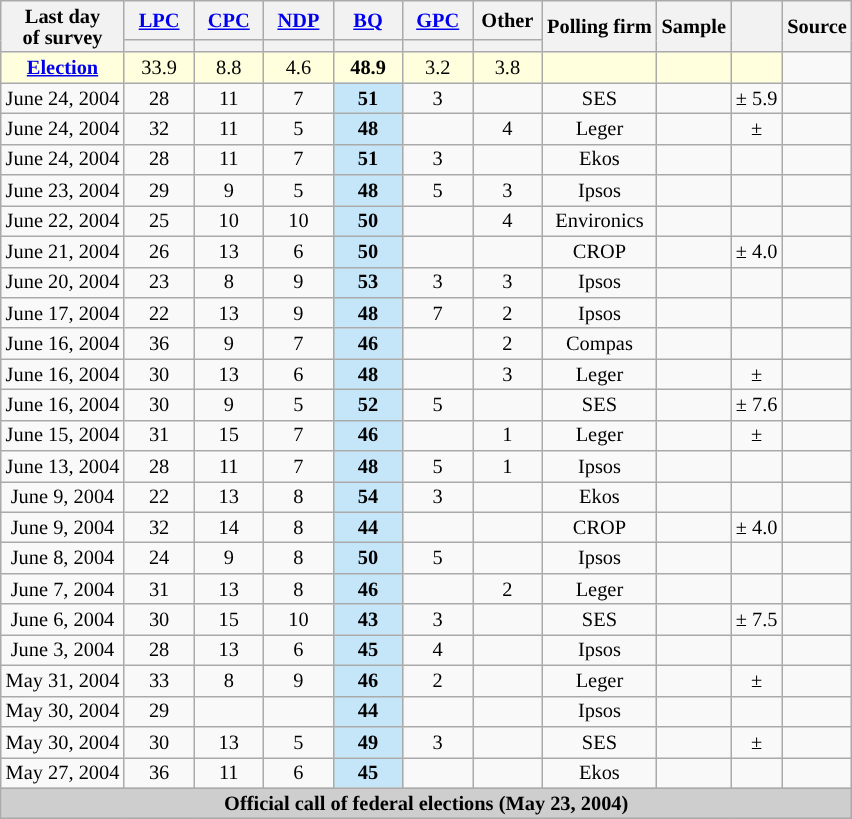<table class="wikitable" style="text-align:center;font-size:85%;line-height:14px;" align="center">
<tr>
<th rowspan="2" scope=col>Last day <br>of survey</th>
<th class="unsortable" style="width:40px;"><a href='#'>LPC</a></th>
<th class="unsortable" style="width:40px;"><a href='#'>CPC</a></th>
<th class="unsortable" style="width:40px;"><a href='#'>NDP</a></th>
<th class="unsortable" style="width:40px;"><a href='#'>BQ</a></th>
<th class="unsortable" style="width:40px;"><a href='#'>GPC</a></th>
<th class="unsortable" style="width:40px;">Other</th>
<th rowspan="2">Polling firm</th>
<th rowspan="2">Sample</th>
<th rowspan="2"></th>
<th rowspan="2">Source</th>
</tr>
<tr style="line-height:5px;">
<th style="background:"></th>
<th style="background:"></th>
<th style="background:"></th>
<th style="background:"></th>
<th style="background:"></th>
<th style="background:"></th>
</tr>
<tr>
<td style="background:#ffd;"><strong><a href='#'>Election</a></strong></td>
<td style="background:#ffd;">33.9</td>
<td style="background:#ffd;">8.8</td>
<td style="background:#ffd;">4.6</td>
<td style="background:#ffd;"><strong>48.9</strong></td>
<td style="background:#ffd;">3.2</td>
<td style="background:#ffd;">3.8</td>
<td style="background:#ffd;"></td>
<td style="background:#ffd;"></td>
<td style="background:#ffd;"></td>
</tr>
<tr>
<td>June 24, 2004</td>
<td>28</td>
<td>11</td>
<td>7</td>
<td style="background:#C5E6F9"><strong>51</strong></td>
<td>3</td>
<td></td>
<td>SES</td>
<td></td>
<td>±  5.9</td>
<td></td>
</tr>
<tr>
<td>June 24, 2004</td>
<td>32</td>
<td>11</td>
<td>5</td>
<td style="background:#C5E6F9"><strong>48</strong></td>
<td></td>
<td>4</td>
<td>Leger</td>
<td></td>
<td>± </td>
<td></td>
</tr>
<tr>
<td>June 24, 2004</td>
<td>28</td>
<td>11</td>
<td>7</td>
<td style="background:#C5E6F9"><strong>51</strong></td>
<td>3</td>
<td></td>
<td>Ekos</td>
<td></td>
<td></td>
<td></td>
</tr>
<tr>
<td>June 23, 2004</td>
<td>29</td>
<td>9</td>
<td>5</td>
<td style="background:#C5E6F9"><strong>48</strong></td>
<td>5</td>
<td>3</td>
<td>Ipsos</td>
<td></td>
<td></td>
<td></td>
</tr>
<tr>
<td>June 22, 2004</td>
<td>25</td>
<td>10</td>
<td>10</td>
<td style="background:#C5E6F9"><strong>50</strong></td>
<td></td>
<td>4</td>
<td>Environics</td>
<td></td>
<td></td>
<td></td>
</tr>
<tr>
<td>June 21, 2004</td>
<td>26</td>
<td>13</td>
<td>6</td>
<td style="background:#C5E6F9"><strong>50</strong></td>
<td></td>
<td></td>
<td>CROP</td>
<td></td>
<td>±  4.0</td>
<td></td>
</tr>
<tr>
<td>June 20, 2004</td>
<td>23</td>
<td>8</td>
<td>9</td>
<td style="background:#C5E6F9"><strong>53</strong></td>
<td>3</td>
<td>3</td>
<td>Ipsos</td>
<td></td>
<td></td>
<td></td>
</tr>
<tr>
<td>June 17, 2004</td>
<td>22</td>
<td>13</td>
<td>9</td>
<td style="background:#C5E6F9"><strong>48</strong></td>
<td>7</td>
<td>2</td>
<td>Ipsos</td>
<td></td>
<td></td>
<td></td>
</tr>
<tr>
<td>June 16, 2004</td>
<td>36</td>
<td>9</td>
<td>7</td>
<td style="background:#C5E6F9"><strong>46</strong></td>
<td></td>
<td>2</td>
<td>Compas</td>
<td></td>
<td></td>
<td></td>
</tr>
<tr>
<td>June 16, 2004</td>
<td>30</td>
<td>13</td>
<td>6</td>
<td style="background:#C5E6F9"><strong>48</strong></td>
<td></td>
<td>3</td>
<td>Leger</td>
<td></td>
<td>± </td>
<td></td>
</tr>
<tr>
<td>June 16, 2004</td>
<td>30</td>
<td>9</td>
<td>5</td>
<td style="background:#C5E6F9"><strong>52</strong></td>
<td>5</td>
<td></td>
<td>SES</td>
<td></td>
<td>±  7.6</td>
<td></td>
</tr>
<tr>
<td>June 15, 2004</td>
<td>31</td>
<td>15</td>
<td>7</td>
<td style="background:#C5E6F9"><strong>46</strong></td>
<td></td>
<td>1</td>
<td>Leger</td>
<td></td>
<td>± </td>
<td></td>
</tr>
<tr>
<td>June 13, 2004</td>
<td>28</td>
<td>11</td>
<td>7</td>
<td style="background:#C5E6F9"><strong>48</strong></td>
<td>5</td>
<td>1</td>
<td>Ipsos</td>
<td></td>
<td></td>
<td></td>
</tr>
<tr>
<td>June 9, 2004</td>
<td>22</td>
<td>13</td>
<td>8</td>
<td style="background:#C5E6F9"><strong>54</strong></td>
<td>3</td>
<td></td>
<td>Ekos</td>
<td></td>
<td></td>
<td></td>
</tr>
<tr>
<td>June 9, 2004</td>
<td>32</td>
<td>14</td>
<td>8</td>
<td style="background:#C5E6F9"><strong>44</strong></td>
<td></td>
<td></td>
<td>CROP</td>
<td></td>
<td>±  4.0</td>
<td></td>
</tr>
<tr>
<td>June 8, 2004</td>
<td>24</td>
<td>9</td>
<td>8</td>
<td style="background:#C5E6F9"><strong>50</strong></td>
<td>5</td>
<td></td>
<td>Ipsos</td>
<td></td>
<td></td>
<td></td>
</tr>
<tr>
<td>June 7, 2004</td>
<td>31</td>
<td>13</td>
<td>8</td>
<td style="background:#C5E6F9"><strong>46</strong></td>
<td></td>
<td>2</td>
<td>Leger</td>
<td></td>
<td></td>
<td></td>
</tr>
<tr>
<td>June 6, 2004</td>
<td>30</td>
<td>15</td>
<td>10</td>
<td style="background:#C5E6F9"><strong>43</strong></td>
<td>3</td>
<td></td>
<td>SES</td>
<td></td>
<td>±  7.5</td>
<td></td>
</tr>
<tr>
<td>June 3, 2004</td>
<td>28</td>
<td>13</td>
<td>6</td>
<td style="background:#C5E6F9"><strong>45</strong></td>
<td>4</td>
<td></td>
<td>Ipsos</td>
<td></td>
<td></td>
<td></td>
</tr>
<tr>
<td>May 31, 2004</td>
<td>33</td>
<td>8</td>
<td>9</td>
<td style="background:#C5E6F9"><strong>46</strong></td>
<td>2</td>
<td></td>
<td>Leger</td>
<td></td>
<td>± </td>
<td></td>
</tr>
<tr>
<td>May 30, 2004</td>
<td>29</td>
<td></td>
<td></td>
<td style="background:#C5E6F9"><strong>44</strong></td>
<td></td>
<td></td>
<td>Ipsos</td>
<td></td>
<td></td>
<td></td>
</tr>
<tr>
<td>May 30, 2004</td>
<td>30</td>
<td>13</td>
<td>5</td>
<td style="background:#C5E6F9"><strong>49</strong></td>
<td>3</td>
<td></td>
<td>SES</td>
<td></td>
<td>± </td>
<td></td>
</tr>
<tr>
<td>May 27, 2004</td>
<td>36</td>
<td>11</td>
<td>6</td>
<td style="background:#C5E6F9"><strong>45</strong></td>
<td></td>
<td></td>
<td>Ekos</td>
<td></td>
<td></td>
<td></td>
</tr>
<tr>
<td colspan="11" align="center" style="background-color:#CECECE;"><strong>Official call of federal elections (May 23, 2004)</strong></td>
</tr>
</table>
